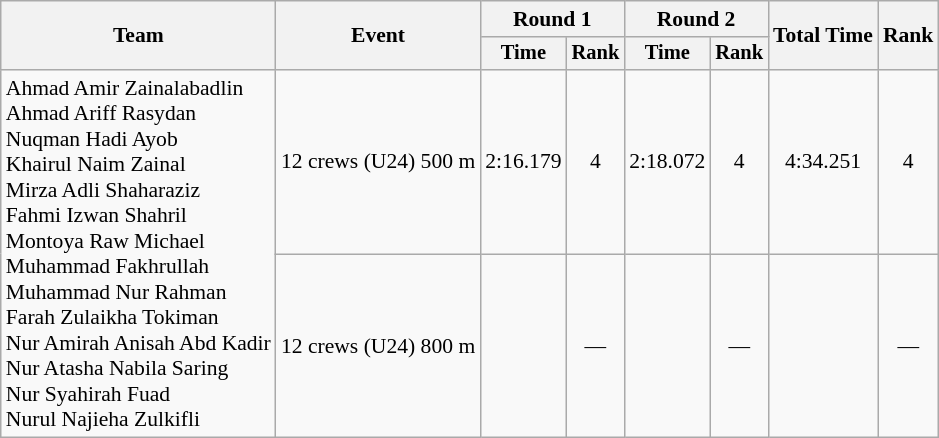<table class="wikitable" style="font-size:90%">
<tr>
<th rowspan=2>Team</th>
<th rowspan=2>Event</th>
<th colspan=2>Round 1</th>
<th colspan=2>Round 2</th>
<th rowspan=2>Total Time</th>
<th rowspan=2>Rank</th>
</tr>
<tr style="font-size:95%">
<th>Time</th>
<th>Rank</th>
<th>Time</th>
<th>Rank</th>
</tr>
<tr align=center>
<td rowspan=2 align=left>Ahmad Amir Zainalabadlin<br>Ahmad Ariff Rasydan<br>Nuqman Hadi Ayob<br>Khairul Naim Zainal<br>Mirza Adli Shaharaziz<br>Fahmi Izwan Shahril<br>Montoya Raw Michael<br>Muhammad Fakhrullah<br>Muhammad Nur Rahman<br>Farah Zulaikha Tokiman<br>Nur Amirah Anisah Abd Kadir<br>Nur Atasha Nabila Saring<br>Nur Syahirah Fuad<br>Nurul Najieha Zulkifli</td>
<td align=left>12 crews (U24) 500 m</td>
<td>2:16.179</td>
<td>4</td>
<td>2:18.072</td>
<td>4</td>
<td>4:34.251</td>
<td>4</td>
</tr>
<tr align=center>
<td align=left>12 crews (U24) 800 m</td>
<td></td>
<td>—</td>
<td></td>
<td>—</td>
<td></td>
<td>—</td>
</tr>
</table>
